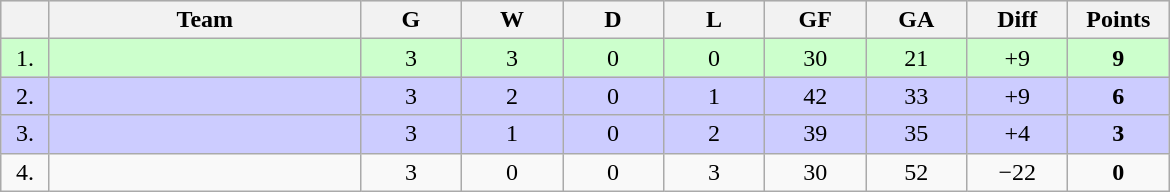<table class=wikitable style="text-align:center">
<tr bgcolor="#DCDCDC">
<th width="25"></th>
<th width="200">Team</th>
<th width="60">G</th>
<th width="60">W</th>
<th width="60">D</th>
<th width="60">L</th>
<th width="60">GF</th>
<th width="60">GA</th>
<th width="60">Diff</th>
<th width="60">Points</th>
</tr>
<tr bgcolor=ccffcc>
<td>1.</td>
<td align=left></td>
<td>3</td>
<td>3</td>
<td>0</td>
<td>0</td>
<td>30</td>
<td>21</td>
<td>+9</td>
<td><strong>9</strong></td>
</tr>
<tr bgcolor=ccccff>
<td>2.</td>
<td align=left></td>
<td>3</td>
<td>2</td>
<td>0</td>
<td>1</td>
<td>42</td>
<td>33</td>
<td>+9</td>
<td><strong>6</strong></td>
</tr>
<tr bgcolor=ccccff>
<td>3.</td>
<td align=left></td>
<td>3</td>
<td>1</td>
<td>0</td>
<td>2</td>
<td>39</td>
<td>35</td>
<td>+4</td>
<td><strong>3</strong></td>
</tr>
<tr>
<td>4.</td>
<td align=left></td>
<td>3</td>
<td>0</td>
<td>0</td>
<td>3</td>
<td>30</td>
<td>52</td>
<td>−22</td>
<td><strong>0</strong></td>
</tr>
</table>
